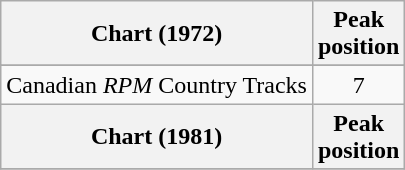<table class="wikitable sortable">
<tr>
<th align="left">Chart (1972)</th>
<th align="center">Peak<br>position</th>
</tr>
<tr>
</tr>
<tr>
<td align="left">Canadian <em>RPM</em> Country Tracks</td>
<td align="center">7</td>
</tr>
<tr>
<th align="left">Chart (1981)</th>
<th align="center">Peak<br>position</th>
</tr>
<tr>
</tr>
</table>
